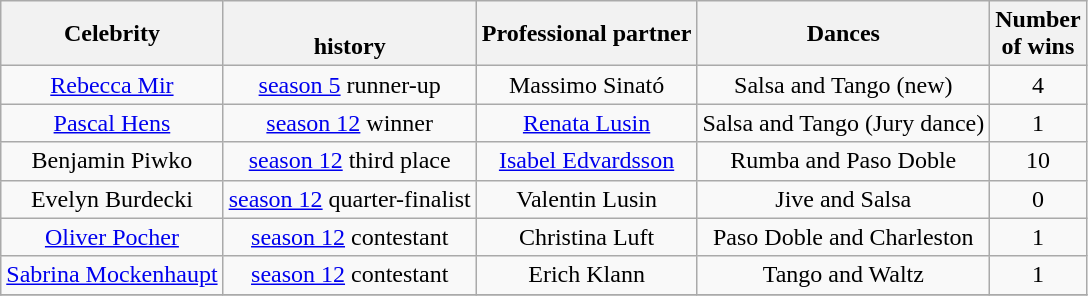<table class="wikitable sortable" style="text-align:center;">
<tr>
<th>Celebrity</th>
<th><br>history</th>
<th>Professional partner</th>
<th>Dances</th>
<th>Number<br>of wins</th>
</tr>
<tr>
<td><a href='#'>Rebecca Mir</a></td>
<td><a href='#'>season 5</a> runner-up</td>
<td>Massimo Sinató</td>
<td>Salsa and Tango (new)</td>
<td>4</td>
</tr>
<tr>
<td><a href='#'>Pascal Hens</a></td>
<td><a href='#'>season 12</a> winner</td>
<td><a href='#'>Renata Lusin</a></td>
<td>Salsa and Tango (Jury dance)</td>
<td>1</td>
</tr>
<tr>
<td>Benjamin Piwko</td>
<td><a href='#'>season 12</a> third place</td>
<td><a href='#'>Isabel Edvardsson</a></td>
<td>Rumba and Paso Doble</td>
<td>10</td>
</tr>
<tr>
<td>Evelyn Burdecki</td>
<td><a href='#'>season 12</a> quarter-finalist</td>
<td>Valentin Lusin</td>
<td>Jive and Salsa</td>
<td>0</td>
</tr>
<tr>
<td><a href='#'>Oliver Pocher</a></td>
<td><a href='#'>season 12</a> contestant</td>
<td>Christina Luft</td>
<td>Paso Doble and Charleston</td>
<td>1</td>
</tr>
<tr>
<td><a href='#'>Sabrina Mockenhaupt</a></td>
<td><a href='#'>season 12</a> contestant</td>
<td>Erich Klann</td>
<td>Tango and Waltz</td>
<td>1</td>
</tr>
<tr>
</tr>
</table>
